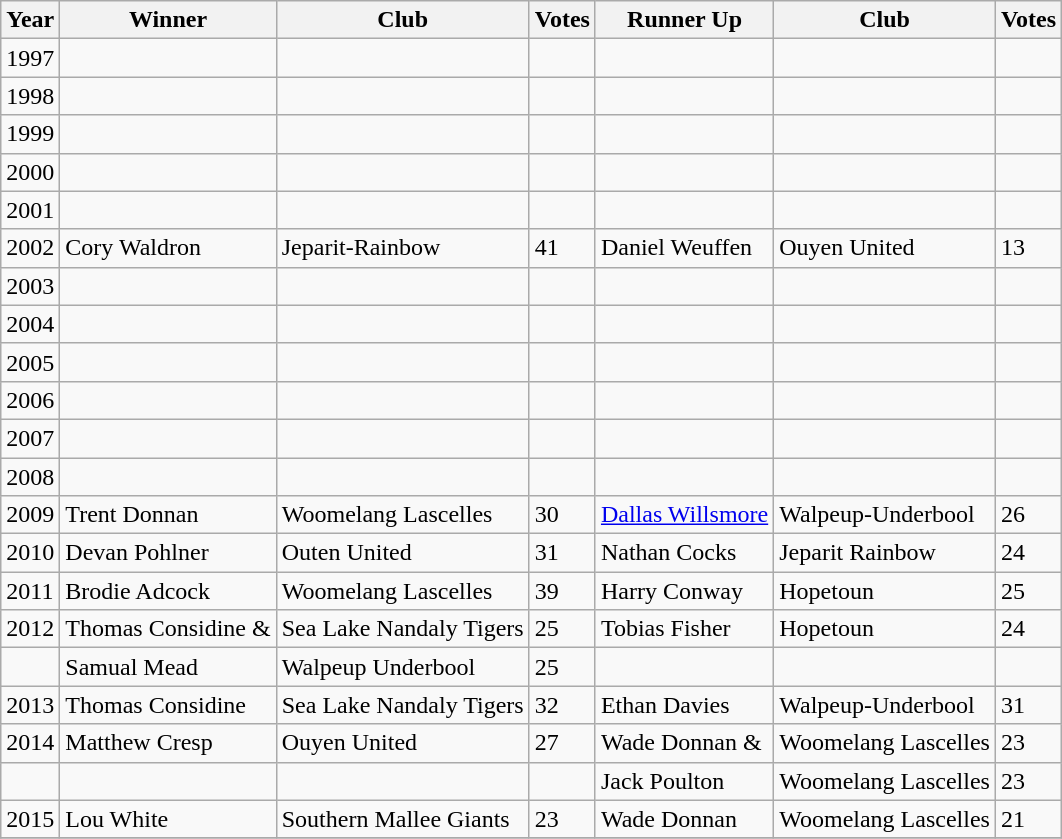<table class="wikitable sortable">
<tr>
<th>Year</th>
<th><span>Winner</span></th>
<th>Club</th>
<th>Votes</th>
<th>Runner Up</th>
<th>Club</th>
<th>Votes</th>
</tr>
<tr>
<td>1997</td>
<td></td>
<td></td>
<td></td>
<td></td>
<td></td>
<td></td>
</tr>
<tr>
<td>1998</td>
<td></td>
<td></td>
<td></td>
<td></td>
<td></td>
<td></td>
</tr>
<tr>
<td>1999</td>
<td></td>
<td></td>
<td></td>
<td></td>
<td></td>
<td></td>
</tr>
<tr>
<td>2000</td>
<td></td>
<td></td>
<td></td>
<td></td>
<td></td>
<td></td>
</tr>
<tr>
<td>2001</td>
<td></td>
<td></td>
<td></td>
<td></td>
<td></td>
<td></td>
</tr>
<tr>
<td>2002</td>
<td>Cory Waldron</td>
<td>Jeparit-Rainbow</td>
<td>41</td>
<td>Daniel Weuffen</td>
<td>Ouyen United</td>
<td>13</td>
</tr>
<tr>
<td>2003</td>
<td></td>
<td></td>
<td></td>
<td></td>
<td></td>
<td></td>
</tr>
<tr>
<td>2004</td>
<td></td>
<td></td>
<td></td>
<td></td>
<td></td>
<td></td>
</tr>
<tr>
<td>2005</td>
<td></td>
<td></td>
<td></td>
<td></td>
<td></td>
<td></td>
</tr>
<tr>
<td>2006</td>
<td></td>
<td></td>
<td></td>
<td></td>
<td></td>
<td></td>
</tr>
<tr>
<td>2007</td>
<td></td>
<td></td>
<td></td>
<td></td>
<td></td>
<td></td>
</tr>
<tr>
<td>2008</td>
<td></td>
<td></td>
<td></td>
<td></td>
<td></td>
<td></td>
</tr>
<tr>
<td>2009</td>
<td>Trent Donnan</td>
<td>Woomelang Lascelles</td>
<td>30</td>
<td><a href='#'>Dallas Willsmore</a></td>
<td>Walpeup-Underbool</td>
<td>26</td>
</tr>
<tr>
<td>2010</td>
<td>Devan Pohlner</td>
<td>Outen United</td>
<td>31</td>
<td>Nathan Cocks</td>
<td>Jeparit Rainbow</td>
<td>24</td>
</tr>
<tr>
<td>2011</td>
<td>Brodie Adcock</td>
<td>Woomelang Lascelles</td>
<td>39</td>
<td>Harry Conway</td>
<td>Hopetoun</td>
<td>25</td>
</tr>
<tr>
<td>2012</td>
<td>Thomas Considine &</td>
<td>Sea Lake Nandaly Tigers</td>
<td>25</td>
<td>Tobias Fisher</td>
<td>Hopetoun</td>
<td>24</td>
</tr>
<tr>
<td></td>
<td>Samual Mead</td>
<td>Walpeup Underbool</td>
<td>25</td>
<td></td>
<td></td>
<td></td>
</tr>
<tr>
<td>2013</td>
<td>Thomas Considine</td>
<td>Sea Lake Nandaly Tigers</td>
<td>32</td>
<td>Ethan Davies</td>
<td>Walpeup-Underbool</td>
<td>31</td>
</tr>
<tr>
<td>2014</td>
<td>Matthew Cresp</td>
<td>Ouyen United</td>
<td>27</td>
<td>Wade Donnan &</td>
<td>Woomelang Lascelles</td>
<td>23</td>
</tr>
<tr>
<td></td>
<td></td>
<td></td>
<td></td>
<td>Jack Poulton</td>
<td>Woomelang Lascelles</td>
<td>23</td>
</tr>
<tr>
<td>2015</td>
<td>Lou White</td>
<td>Southern Mallee Giants</td>
<td>23</td>
<td>Wade Donnan</td>
<td>Woomelang Lascelles</td>
<td>21</td>
</tr>
<tr>
</tr>
</table>
